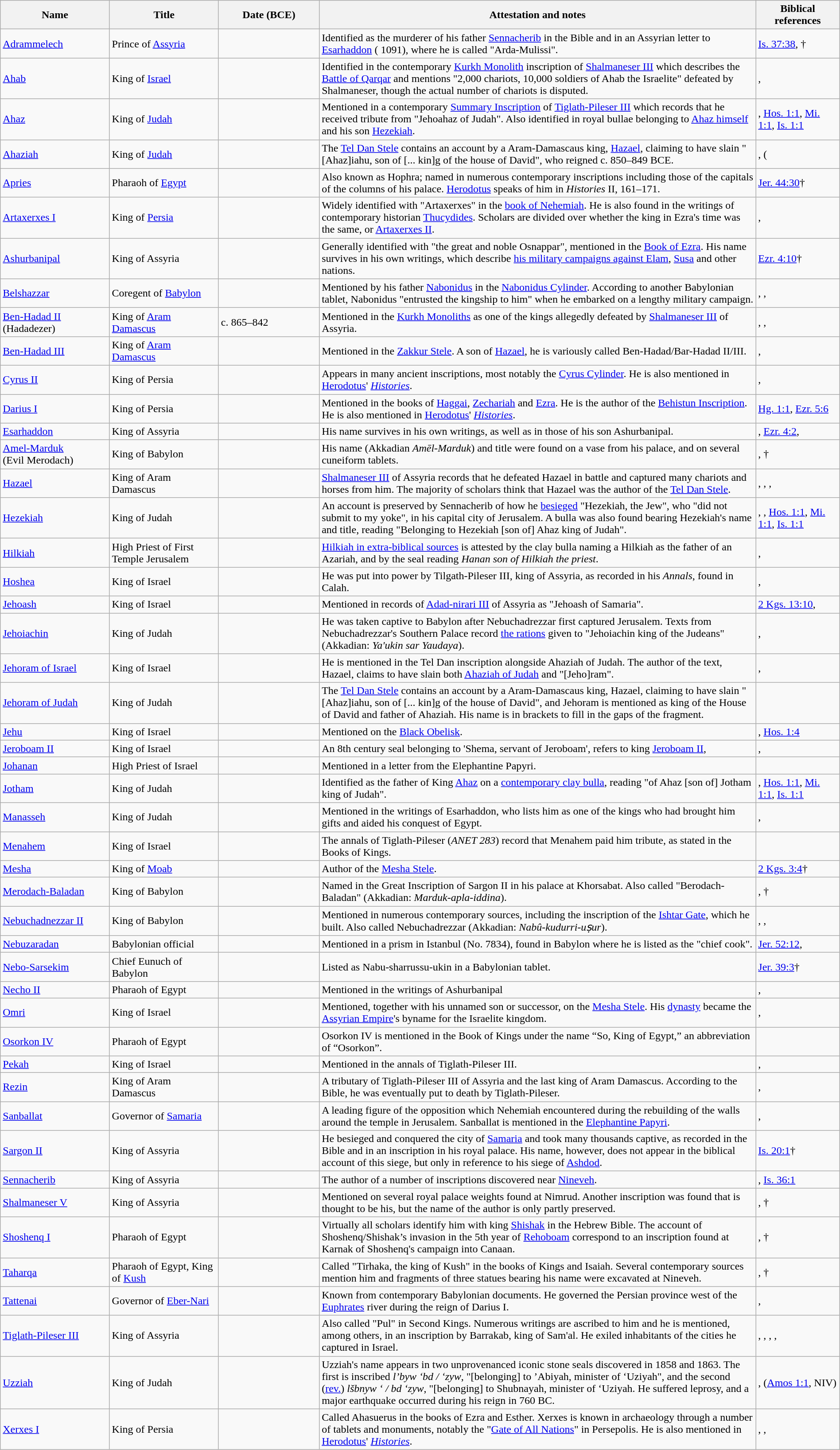<table class="wikitable sortable" width="100%">
<tr>
<th width = "13%" scope=col>Name</th>
<th width = "13%" scope=col>Title</th>
<th width = "12%" scope=col>Date (BCE)</th>
<th scope=col class="unsortable">Attestation and notes</th>
<th width = "10%" scope=col class="unsortable">Biblical references</th>
</tr>
<tr>
<td><a href='#'>Adrammelech</a></td>
<td>Prince of <a href='#'>Assyria</a></td>
<td></td>
<td>Identified as the murderer of his father <a href='#'>Sennacherib</a> in the Bible and in an Assyrian letter to <a href='#'>Esarhaddon</a> ( 1091), where he is called "Arda-Mulissi".</td>
<td><a href='#'>Is. 37:38</a>, †</td>
</tr>
<tr>
<td><a href='#'>Ahab</a></td>
<td>King of <a href='#'>Israel</a></td>
<td></td>
<td>Identified in the contemporary <a href='#'>Kurkh Monolith</a> inscription of <a href='#'>Shalmaneser III</a> which describes the <a href='#'>Battle of Qarqar</a> and mentions "2,000 chariots, 10,000 soldiers of Ahab the Israelite" defeated by Shalmaneser, though the actual number of chariots is disputed.</td>
<td>, </td>
</tr>
<tr>
<td><a href='#'>Ahaz</a></td>
<td>King of <a href='#'>Judah</a></td>
<td></td>
<td>Mentioned in a contemporary <a href='#'>Summary Inscription</a> of <a href='#'>Tiglath-Pileser III</a> which records that he received tribute from "Jehoahaz of Judah". Also identified in royal bullae belonging to <a href='#'>Ahaz himself</a> and his son <a href='#'>Hezekiah</a>.</td>
<td>, <a href='#'>Hos. 1:1</a>, <a href='#'>Mi. 1:1</a>, <a href='#'>Is. 1:1</a></td>
</tr>
<tr>
<td><a href='#'>Ahaziah</a></td>
<td>King of <a href='#'>Judah</a></td>
<td></td>
<td>The <a href='#'>Tel Dan Stele</a> contains an account by a Aram-Damascaus king, <a href='#'>Hazael</a>, claiming to have slain "[Ahaz]iahu, son of [... kin]g of the house of David", who reigned c. 850–849 BCE.</td>
<td>, (</td>
</tr>
<tr>
<td><a href='#'>Apries</a></td>
<td>Pharaoh of <a href='#'>Egypt</a></td>
<td></td>
<td>Also known as Hophra; named in numerous contemporary inscriptions including those of the capitals of the columns of his palace. <a href='#'>Herodotus</a> speaks of him in <em>Histories</em> II, 161–171.</td>
<td><a href='#'>Jer. 44:30</a>†</td>
</tr>
<tr>
<td><a href='#'>Artaxerxes I</a></td>
<td>King of <a href='#'>Persia</a></td>
<td></td>
<td>Widely identified with "Artaxerxes" in the <a href='#'>book of Nehemiah</a>. He is also found in the writings of contemporary historian <a href='#'>Thucydides</a>. Scholars are divided over whether the king in Ezra's time was the same, or <a href='#'>Artaxerxes II</a>.</td>
<td>, </td>
</tr>
<tr>
<td><a href='#'>Ashurbanipal</a></td>
<td>King of Assyria</td>
<td></td>
<td>Generally identified with "the great and noble Osnappar", mentioned in the <a href='#'>Book of Ezra</a>. His name survives in his own writings, which describe <a href='#'>his military campaigns against Elam</a>, <a href='#'>Susa</a> and other nations.</td>
<td><a href='#'>Ezr. 4:10</a>†</td>
</tr>
<tr>
<td><a href='#'>Belshazzar</a></td>
<td>Coregent of <a href='#'>Babylon</a></td>
<td></td>
<td>Mentioned by his father <a href='#'>Nabonidus</a> in the <a href='#'>Nabonidus Cylinder</a>. According to another Babylonian tablet, Nabonidus "entrusted the kingship to him" when he embarked on a lengthy military campaign.</td>
<td>, , </td>
</tr>
<tr>
<td><a href='#'>Ben-Hadad II</a> (Hadadezer)</td>
<td>King of <a href='#'>Aram Damascus</a></td>
<td>c. 865–842</td>
<td>Mentioned in the <a href='#'>Kurkh Monoliths</a> as one of the kings allegedly defeated by <a href='#'>Shalmaneser III</a> of Assyria.</td>
<td>, , </td>
</tr>
<tr>
<td><a href='#'>Ben-Hadad III</a></td>
<td>King of <a href='#'>Aram Damascus</a></td>
<td></td>
<td>Mentioned in the <a href='#'>Zakkur Stele</a>. A son of <a href='#'>Hazael</a>, he is variously called Ben-Hadad/Bar-Hadad II/III.</td>
<td>, </td>
</tr>
<tr>
<td><a href='#'>Cyrus II</a></td>
<td>King of Persia</td>
<td></td>
<td>Appears in many ancient inscriptions, most notably the <a href='#'>Cyrus Cylinder</a>. He is also mentioned in <a href='#'>Herodotus</a>' <em><a href='#'>Histories</a></em>.</td>
<td>, </td>
</tr>
<tr>
<td><a href='#'>Darius I</a></td>
<td>King of Persia</td>
<td></td>
<td>Mentioned in the books of <a href='#'>Haggai</a>, <a href='#'>Zechariah</a> and <a href='#'>Ezra</a>. He is the author of the <a href='#'>Behistun Inscription</a>. He is also mentioned in <a href='#'>Herodotus</a>' <em><a href='#'>Histories</a></em>.</td>
<td><a href='#'>Hg. 1:1</a>, <a href='#'>Ezr. 5:6</a></td>
</tr>
<tr>
<td><a href='#'>Esarhaddon</a></td>
<td>King of Assyria</td>
<td></td>
<td>His name survives in his own writings, as well as in those of his son Ashurbanipal.</td>
<td>, <a href='#'>Ezr. 4:2</a>, </td>
</tr>
<tr>
<td><a href='#'>Amel-Marduk</a><br>(Evil Merodach)</td>
<td>King of Babylon</td>
<td></td>
<td>His name (Akkadian <em>Amēl-Marduk</em>) and title were found on a vase from his palace, and on several cuneiform tablets.</td>
<td>, †</td>
</tr>
<tr>
<td><a href='#'>Hazael</a></td>
<td>King of Aram Damascus</td>
<td></td>
<td><a href='#'>Shalmaneser III</a> of Assyria records that he defeated Hazael in battle and captured many chariots and horses from him. The majority of scholars think that Hazael was the author of the <a href='#'>Tel Dan Stele</a>.</td>
<td>, , , </td>
</tr>
<tr>
<td><a href='#'>Hezekiah</a></td>
<td>King of Judah</td>
<td></td>
<td>An account is preserved by Sennacherib of how he <a href='#'>besieged</a> "Hezekiah, the Jew", who "did not submit to my yoke", in his capital city of Jerusalem. A bulla was also found bearing Hezekiah's name and title, reading "Belonging to Hezekiah [son of] Ahaz king of Judah".</td>
<td>, , <a href='#'>Hos. 1:1</a>, <a href='#'>Mi. 1:1</a>, <a href='#'>Is. 1:1</a></td>
</tr>
<tr>
<td><a href='#'>Hilkiah</a></td>
<td>High Priest of First Temple Jerusalem</td>
<td></td>
<td><a href='#'>Hilkiah in extra-biblical sources</a> is attested by the clay bulla naming a Hilkiah as the father of an Azariah, and by the seal reading <em>Hanan son of Hilkiah the priest</em>.</td>
<td>, </td>
</tr>
<tr>
<td><a href='#'>Hoshea</a></td>
<td>King of Israel</td>
<td></td>
<td>He was put into power by Tilgath-Pileser III, king of Assyria, as recorded in his <em>Annals</em>, found in Calah.</td>
<td>, </td>
</tr>
<tr>
<td><a href='#'>Jehoash</a></td>
<td>King of Israel</td>
<td></td>
<td>Mentioned in records of <a href='#'>Adad-nirari III</a> of Assyria as "Jehoash of Samaria".</td>
<td><a href='#'>2 Kgs. 13:10</a>, </td>
</tr>
<tr>
<td><a href='#'>Jehoiachin</a></td>
<td>King of Judah</td>
<td></td>
<td>He was taken captive to Babylon after Nebuchadrezzar first captured Jerusalem. Texts from Nebuchadrezzar's Southern Palace record <a href='#'>the rations</a> given to "Jehoiachin king of the Judeans" (Akkadian: <em>Ya'ukin sar Yaudaya</em>).</td>
<td>, </td>
</tr>
<tr>
<td><a href='#'>Jehoram of Israel</a></td>
<td>King of Israel</td>
<td></td>
<td>He is mentioned in the Tel Dan inscription alongside Ahaziah of Judah. The author of the text, Hazael, claims to have slain both <a href='#'>Ahaziah of Judah</a> and "[Jeho]ram".</td>
<td>, </td>
</tr>
<tr>
<td><a href='#'>Jehoram of Judah</a></td>
<td>King of Judah</td>
<td></td>
<td>The <a href='#'>Tel Dan Stele</a> contains an account by a Aram-Damascaus king, Hazael, claiming to have slain "[Ahaz]iahu, son of [... kin]g of the house of David", and Jehoram is mentioned as king of the House of David and father of Ahaziah. His name is in brackets to fill in the gaps of the fragment.</td>
<td></td>
</tr>
<tr>
<td><a href='#'>Jehu</a></td>
<td>King of Israel</td>
<td></td>
<td>Mentioned on the <a href='#'>Black Obelisk</a>.</td>
<td>, <a href='#'>Hos. 1:4</a></td>
</tr>
<tr>
<td><a href='#'>Jeroboam II</a></td>
<td>King of Israel</td>
<td></td>
<td>An 8th century seal belonging to 'Shema, servant of Jeroboam', refers to king <a href='#'>Jeroboam II</a>,</td>
<td>, </td>
</tr>
<tr>
<td><a href='#'>Johanan</a></td>
<td>High Priest of Israel</td>
<td></td>
<td>Mentioned in a letter from the Elephantine Papyri.</td>
<td></td>
</tr>
<tr>
<td><a href='#'>Jotham</a></td>
<td>King of Judah</td>
<td></td>
<td>Identified as the father of King <a href='#'>Ahaz</a> on a <a href='#'>contemporary clay bulla</a>, reading "of Ahaz [son of] Jotham king of Judah".</td>
<td>, <a href='#'>Hos. 1:1</a>, <a href='#'>Mi. 1:1</a>, <a href='#'>Is. 1:1</a></td>
</tr>
<tr>
<td><a href='#'>Manasseh</a></td>
<td>King of Judah</td>
<td></td>
<td>Mentioned in the writings of Esarhaddon, who lists him as one of the kings who had brought him gifts and aided his conquest of Egypt.</td>
<td>, </td>
</tr>
<tr>
<td><a href='#'>Menahem</a></td>
<td>King of Israel</td>
<td></td>
<td>The annals of Tiglath-Pileser (<em>ANET 283</em>) record that Menahem paid him tribute, as stated in the Books of Kings.</td>
<td></td>
</tr>
<tr>
<td><a href='#'>Mesha</a></td>
<td>King of <a href='#'>Moab</a></td>
<td></td>
<td>Author of the <a href='#'>Mesha Stele</a>.</td>
<td><a href='#'>2 Kgs. 3:4</a>†</td>
</tr>
<tr>
<td><a href='#'>Merodach-Baladan</a></td>
<td>King of Babylon</td>
<td></td>
<td>Named in the Great Inscription of Sargon II in his palace at Khorsabat. Also called "Berodach-Baladan" (Akkadian: <em>Marduk-apla-iddina</em>).</td>
<td>, †</td>
</tr>
<tr>
<td><a href='#'>Nebuchadnezzar II</a></td>
<td>King of Babylon</td>
<td></td>
<td>Mentioned in numerous contemporary sources, including the inscription of the <a href='#'>Ishtar Gate</a>, which he built. Also called Nebuchadrezzar (Akkadian: <em>Nabû-kudurri-uṣur</em>).</td>
<td>, , </td>
</tr>
<tr>
<td><a href='#'>Nebuzaradan</a></td>
<td>Babylonian official</td>
<td></td>
<td>Mentioned in a prism in Istanbul (No. 7834), found in Babylon where he is listed as the "chief cook".</td>
<td><a href='#'>Jer. 52:12</a>, </td>
</tr>
<tr>
<td><a href='#'>Nebo-Sarsekim</a></td>
<td>Chief Eunuch of Babylon</td>
<td></td>
<td>Listed as Nabu-sharrussu-ukin in a Babylonian tablet.</td>
<td><a href='#'>Jer. 39:3</a>†</td>
</tr>
<tr>
<td><a href='#'>Necho II</a></td>
<td>Pharaoh of Egypt</td>
<td></td>
<td>Mentioned in the writings of Ashurbanipal</td>
<td>, </td>
</tr>
<tr>
<td><a href='#'>Omri</a></td>
<td>King of Israel</td>
<td></td>
<td>Mentioned, together with his unnamed son or successor, on the <a href='#'>Mesha Stele</a>. His <a href='#'>dynasty</a> became the <a href='#'>Assyrian Empire</a>'s byname for the Israelite kingdom.</td>
<td>, </td>
</tr>
<tr>
<td><a href='#'>Osorkon IV</a></td>
<td>Pharaoh of Egypt</td>
<td></td>
<td>Osorkon IV is mentioned in the Book of Kings under the name “So, King of Egypt,” an abbreviation of “Osorkon”.</td>
<td></td>
</tr>
<tr>
<td><a href='#'>Pekah</a></td>
<td>King of Israel</td>
<td></td>
<td>Mentioned in the annals of Tiglath-Pileser III.</td>
<td>, </td>
</tr>
<tr>
<td><a href='#'>Rezin</a></td>
<td>King of Aram Damascus</td>
<td></td>
<td>A tributary of Tiglath-Pileser III of Assyria and the last king of Aram Damascus. According to the Bible, he was eventually put to death by Tiglath-Pileser.</td>
<td>, </td>
</tr>
<tr>
<td><a href='#'>Sanballat</a></td>
<td>Governor of <a href='#'>Samaria</a></td>
<td></td>
<td>A leading figure of the opposition which Nehemiah encountered during the rebuilding of the walls around the temple in Jerusalem. Sanballat is mentioned in the <a href='#'>Elephantine Papyri</a>.</td>
<td>, </td>
</tr>
<tr>
<td><a href='#'>Sargon II</a></td>
<td>King of Assyria</td>
<td></td>
<td>He besieged and conquered the city of <a href='#'>Samaria</a> and took many thousands captive, as recorded in the Bible and in an inscription in his royal palace. His name, however, does not appear in the biblical account of this siege, but only in reference to his siege of <a href='#'>Ashdod</a>.</td>
<td><a href='#'>Is. 20:1</a>†</td>
</tr>
<tr>
<td><a href='#'>Sennacherib</a></td>
<td>King of Assyria</td>
<td></td>
<td>The author of a number of inscriptions discovered near <a href='#'>Nineveh</a>.</td>
<td>, <a href='#'>Is. 36:1</a></td>
</tr>
<tr>
<td><a href='#'>Shalmaneser V</a></td>
<td>King of Assyria</td>
<td></td>
<td>Mentioned on several royal palace weights found at Nimrud. Another inscription was found that is thought to be his, but the name of the author is only partly preserved.</td>
<td>, †</td>
</tr>
<tr>
<td><a href='#'>Shoshenq I</a></td>
<td>Pharaoh of Egypt</td>
<td></td>
<td>Virtually all scholars identify him with king <a href='#'>Shishak</a> in the Hebrew Bible. The account of Shoshenq/Shishak’s invasion in the 5th year of <a href='#'>Rehoboam</a> correspond to an inscription found at Karnak of Shoshenq's campaign into Canaan.</td>
<td>, †</td>
</tr>
<tr>
<td><a href='#'>Taharqa</a></td>
<td>Pharaoh of Egypt, King of <a href='#'>Kush</a></td>
<td></td>
<td>Called "Tirhaka, the king of Kush" in the books of Kings and Isaiah. Several contemporary sources mention him and fragments of three statues bearing his name were excavated at Nineveh.</td>
<td>, †</td>
</tr>
<tr>
<td><a href='#'>Tattenai</a></td>
<td>Governor of <a href='#'>Eber-Nari</a></td>
<td></td>
<td>Known from contemporary Babylonian documents. He governed the Persian province west of the <a href='#'>Euphrates</a> river during the reign of Darius I.</td>
<td>, </td>
</tr>
<tr>
<td><a href='#'>Tiglath-Pileser III</a></td>
<td>King of Assyria</td>
<td></td>
<td>Also called "Pul" in Second Kings. Numerous writings are ascribed to him and he is mentioned, among others, in an inscription by Barrakab, king of Sam'al. He exiled inhabitants of the cities he captured in Israel.</td>
<td>, , , , </td>
</tr>
<tr>
<td><a href='#'>Uzziah</a></td>
<td>King of Judah</td>
<td></td>
<td>Uzziah's name appears in two unprovenanced iconic stone seals discovered in 1858 and 1863. The first is inscribed <em>l’byw ‘bd / ‘zyw</em>, "[belonging] to ’Abiyah, minister of ‘Uziyah", and the second (<a href='#'>rev.</a>) <em>lšbnyw ‘ / bd ‘zyw</em>, "[belonging] to Shubnayah, minister of  ‘Uziyah. He suffered leprosy, and a major earthquake occurred during his reign in 760 BC.</td>
<td>, (<a href='#'>Amos 1:1</a>, NIV)</td>
</tr>
<tr>
<td><a href='#'>Xerxes I</a></td>
<td>King of Persia</td>
<td></td>
<td>Called Ahasuerus in the books of Ezra and Esther. Xerxes is known in archaeology through a number of tablets and monuments, notably the "<a href='#'>Gate of All Nations</a>" in Persepolis.  He is also mentioned in <a href='#'>Herodotus</a>' <em><a href='#'>Histories</a></em>.</td>
<td>, , </td>
</tr>
</table>
